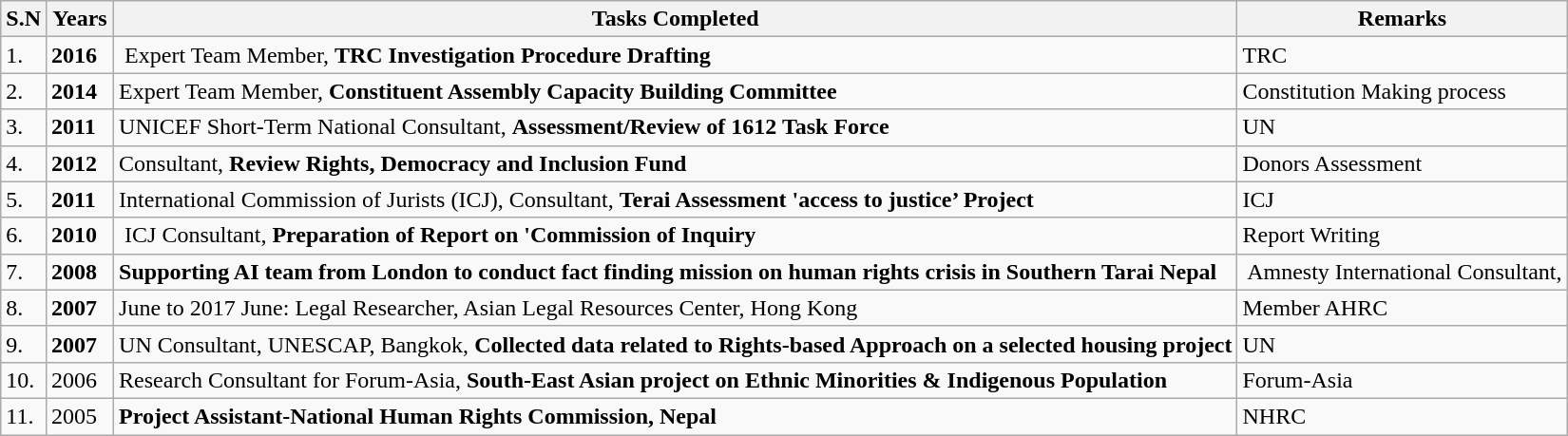<table class="wikitable">
<tr>
<th>S.N</th>
<th>Years</th>
<th>Tasks Completed</th>
<th>Remarks</th>
</tr>
<tr>
<td>1.</td>
<td><strong>2016</strong>  </td>
<td> Expert Team Member, <strong>TRC Investigation Procedure Drafting</strong></td>
<td>TRC</td>
</tr>
<tr>
<td>2.</td>
<td><strong>2014</strong></td>
<td>Expert Team Member, <strong>Constituent Assembly Capacity Building Committee</strong></td>
<td>Constitution Making process</td>
</tr>
<tr>
<td>3.</td>
<td><strong>2011</strong></td>
<td>UNICEF Short-Term National Consultant, <strong>Assessment/Review of 1612 Task Force</strong></td>
<td>UN</td>
</tr>
<tr>
<td>4.</td>
<td><strong>2012</strong></td>
<td>Consultant, <strong>Review Rights, Democracy and Inclusion Fund</strong></td>
<td>Donors Assessment</td>
</tr>
<tr>
<td>5.</td>
<td><strong>2011</strong></td>
<td>International Commission of Jurists (ICJ), Consultant, <strong>Terai Assessment 'access to justice’ Project</strong></td>
<td>ICJ</td>
</tr>
<tr>
<td>6.</td>
<td><strong>2010</strong></td>
<td> ICJ Consultant, <strong>Preparation of Report on 'Commission of Inquiry</strong></td>
<td>Report Writing</td>
</tr>
<tr>
<td>7.</td>
<td><strong>2008</strong></td>
<td><strong>Supporting AI team from London to conduct fact finding mission on human rights crisis in Southern Tarai Nepal</strong></td>
<td> Amnesty International Consultant,</td>
</tr>
<tr>
<td>8.</td>
<td><strong>2007</strong></td>
<td>June to 2017 June: Legal Researcher, Asian Legal Resources Center, Hong Kong</td>
<td>Member AHRC</td>
</tr>
<tr>
<td>9.</td>
<td><strong>2007</strong></td>
<td>UN Consultant, UNESCAP, Bangkok, <strong>Collected data related to Rights-based Approach on a selected housing project</strong></td>
<td>UN</td>
</tr>
<tr>
<td>10.</td>
<td>2006</td>
<td>Research Consultant for Forum-Asia, <strong>South-East Asian project on Ethnic Minorities & Indigenous Population</strong></td>
<td>Forum-Asia</td>
</tr>
<tr>
<td>11.</td>
<td>2005</td>
<td><strong>Project Assistant-National Human Rights Commission, Nepal</strong></td>
<td>NHRC</td>
</tr>
</table>
